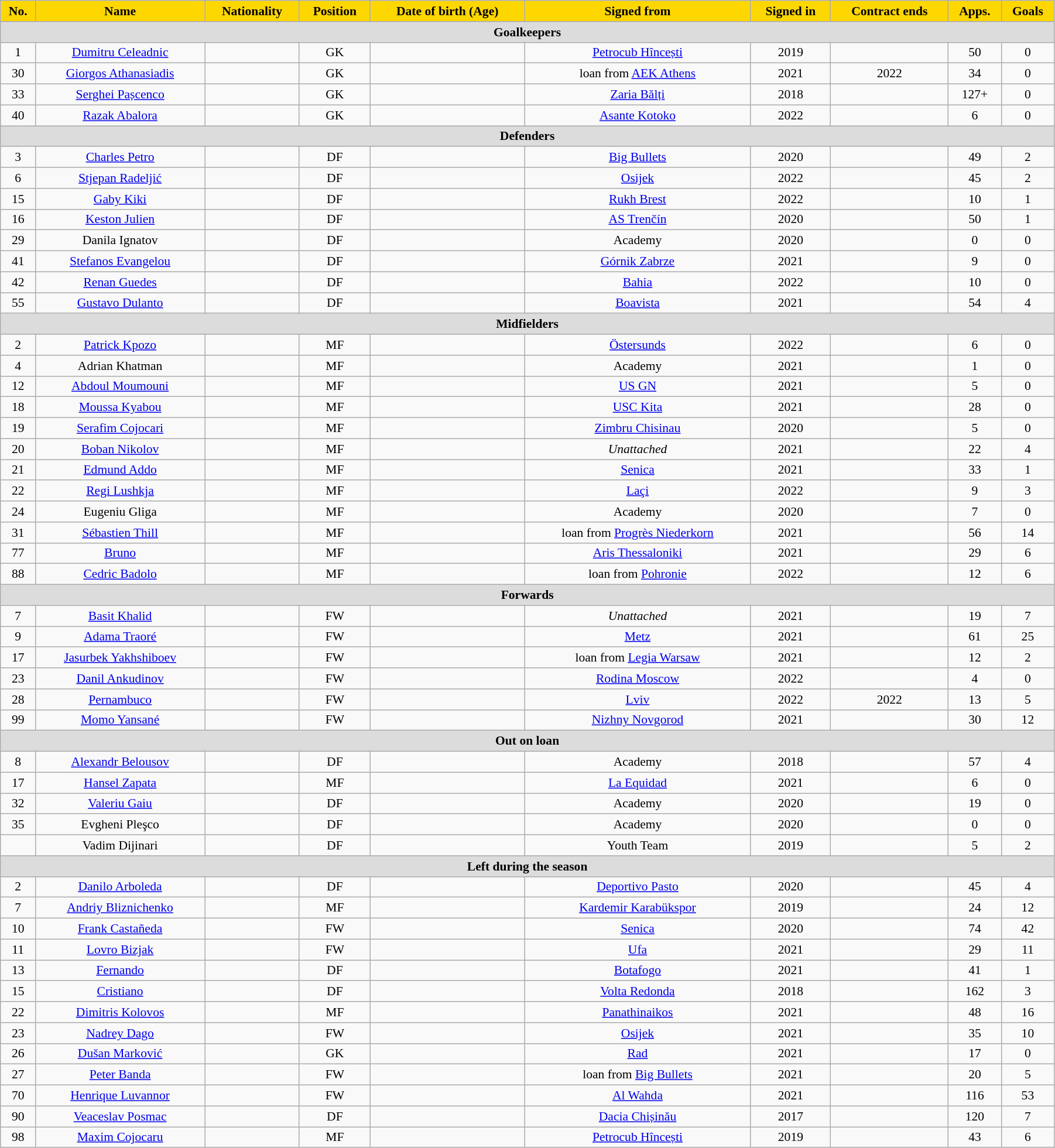<table class="wikitable"  style="text-align:center; font-size:90%; width:95%;">
<tr>
<th style="background:gold; color:black; text-align:center;">No.</th>
<th style="background:gold; color:black; text-align:center;">Name</th>
<th style="background:gold; color:black; text-align:center;">Nationality</th>
<th style="background:gold; color:black; text-align:center;">Position</th>
<th style="background:gold; color:black; text-align:center;">Date of birth (Age)</th>
<th style="background:gold; color:black; text-align:center;">Signed from</th>
<th style="background:gold; color:black; text-align:center;">Signed in</th>
<th style="background:gold; color:black; text-align:center;">Contract ends</th>
<th style="background:gold; color:black; text-align:center;">Apps.</th>
<th style="background:gold; color:black; text-align:center;">Goals</th>
</tr>
<tr>
<th colspan="11"  style="background:#dcdcdc; text-align:center;">Goalkeepers</th>
</tr>
<tr>
<td>1</td>
<td><a href='#'>Dumitru Celeadnic</a></td>
<td></td>
<td>GK</td>
<td></td>
<td><a href='#'>Petrocub Hîncești</a></td>
<td>2019</td>
<td></td>
<td>50</td>
<td>0</td>
</tr>
<tr>
<td>30</td>
<td><a href='#'>Giorgos Athanasiadis</a></td>
<td></td>
<td>GK</td>
<td></td>
<td>loan from <a href='#'>AEK Athens</a></td>
<td>2021</td>
<td>2022</td>
<td>34</td>
<td>0</td>
</tr>
<tr>
<td>33</td>
<td><a href='#'>Serghei Pașcenco</a></td>
<td></td>
<td>GK</td>
<td></td>
<td><a href='#'>Zaria Bălți</a></td>
<td>2018</td>
<td></td>
<td>127+</td>
<td>0</td>
</tr>
<tr>
<td>40</td>
<td><a href='#'>Razak Abalora</a></td>
<td></td>
<td>GK</td>
<td></td>
<td><a href='#'>Asante Kotoko</a></td>
<td>2022</td>
<td></td>
<td>6</td>
<td>0</td>
</tr>
<tr>
<th colspan="11"  style="background:#dcdcdc; text-align:center;">Defenders</th>
</tr>
<tr>
<td>3</td>
<td><a href='#'>Charles Petro</a></td>
<td></td>
<td>DF</td>
<td></td>
<td><a href='#'>Big Bullets</a></td>
<td>2020</td>
<td></td>
<td>49</td>
<td>2</td>
</tr>
<tr>
<td>6</td>
<td><a href='#'>Stjepan Radeljić</a></td>
<td></td>
<td>DF</td>
<td></td>
<td><a href='#'>Osijek</a></td>
<td>2022</td>
<td></td>
<td>45</td>
<td>2</td>
</tr>
<tr>
<td>15</td>
<td><a href='#'>Gaby Kiki</a></td>
<td></td>
<td>DF</td>
<td></td>
<td><a href='#'>Rukh Brest</a></td>
<td>2022</td>
<td></td>
<td>10</td>
<td>1</td>
</tr>
<tr>
<td>16</td>
<td><a href='#'>Keston Julien</a></td>
<td></td>
<td>DF</td>
<td></td>
<td><a href='#'>AS Trenčín</a></td>
<td>2020</td>
<td></td>
<td>50</td>
<td>1</td>
</tr>
<tr>
<td>29</td>
<td>Danila Ignatov</td>
<td></td>
<td>DF</td>
<td></td>
<td>Academy</td>
<td>2020</td>
<td></td>
<td>0</td>
<td>0</td>
</tr>
<tr>
<td>41</td>
<td><a href='#'>Stefanos Evangelou</a></td>
<td></td>
<td>DF</td>
<td></td>
<td><a href='#'>Górnik Zabrze</a></td>
<td>2021</td>
<td></td>
<td>9</td>
<td>0</td>
</tr>
<tr>
<td>42</td>
<td><a href='#'>Renan Guedes</a></td>
<td></td>
<td>DF</td>
<td></td>
<td><a href='#'>Bahia</a></td>
<td>2022</td>
<td></td>
<td>10</td>
<td>0</td>
</tr>
<tr>
<td>55</td>
<td><a href='#'>Gustavo Dulanto</a></td>
<td></td>
<td>DF</td>
<td></td>
<td><a href='#'>Boavista</a></td>
<td>2021</td>
<td></td>
<td>54</td>
<td>4</td>
</tr>
<tr>
<th colspan="11"  style="background:#dcdcdc; text-align:center;">Midfielders</th>
</tr>
<tr>
<td>2</td>
<td><a href='#'>Patrick Kpozo</a></td>
<td></td>
<td>MF</td>
<td></td>
<td><a href='#'>Östersunds</a></td>
<td>2022</td>
<td></td>
<td>6</td>
<td>0</td>
</tr>
<tr>
<td>4</td>
<td>Adrian Khatman</td>
<td></td>
<td>MF</td>
<td></td>
<td>Academy</td>
<td>2021</td>
<td></td>
<td>1</td>
<td>0</td>
</tr>
<tr>
<td>12</td>
<td><a href='#'>Abdoul Moumouni</a></td>
<td></td>
<td>MF</td>
<td></td>
<td><a href='#'>US GN</a></td>
<td>2021</td>
<td></td>
<td>5</td>
<td>0</td>
</tr>
<tr>
<td>18</td>
<td><a href='#'>Moussa Kyabou</a></td>
<td></td>
<td>MF</td>
<td></td>
<td><a href='#'>USC Kita</a></td>
<td>2021</td>
<td></td>
<td>28</td>
<td>0</td>
</tr>
<tr>
<td>19</td>
<td><a href='#'>Serafim Cojocari</a></td>
<td></td>
<td>MF</td>
<td></td>
<td><a href='#'>Zimbru Chisinau</a></td>
<td>2020</td>
<td></td>
<td>5</td>
<td>0</td>
</tr>
<tr>
<td>20</td>
<td><a href='#'>Boban Nikolov</a></td>
<td></td>
<td>MF</td>
<td></td>
<td><em>Unattached</em></td>
<td>2021</td>
<td></td>
<td>22</td>
<td>4</td>
</tr>
<tr>
<td>21</td>
<td><a href='#'>Edmund Addo</a></td>
<td></td>
<td>MF</td>
<td></td>
<td><a href='#'>Senica</a></td>
<td>2021</td>
<td></td>
<td>33</td>
<td>1</td>
</tr>
<tr>
<td>22</td>
<td><a href='#'>Regi Lushkja</a></td>
<td></td>
<td>MF</td>
<td></td>
<td><a href='#'>Laçi</a></td>
<td>2022</td>
<td></td>
<td>9</td>
<td>3</td>
</tr>
<tr>
<td>24</td>
<td>Eugeniu Gliga</td>
<td></td>
<td>MF</td>
<td></td>
<td>Academy</td>
<td>2020</td>
<td></td>
<td>7</td>
<td>0</td>
</tr>
<tr>
<td>31</td>
<td><a href='#'>Sébastien Thill</a></td>
<td></td>
<td>MF</td>
<td></td>
<td>loan from <a href='#'>Progrès Niederkorn</a></td>
<td>2021</td>
<td></td>
<td>56</td>
<td>14</td>
</tr>
<tr>
<td>77</td>
<td><a href='#'>Bruno</a></td>
<td></td>
<td>MF</td>
<td></td>
<td><a href='#'>Aris Thessaloniki</a></td>
<td>2021</td>
<td></td>
<td>29</td>
<td>6</td>
</tr>
<tr>
<td>88</td>
<td><a href='#'>Cedric Badolo</a></td>
<td></td>
<td>MF</td>
<td></td>
<td>loan from <a href='#'>Pohronie</a></td>
<td>2022</td>
<td></td>
<td>12</td>
<td>6</td>
</tr>
<tr>
<th colspan="11"  style="background:#dcdcdc; text-align:center;">Forwards</th>
</tr>
<tr>
<td>7</td>
<td><a href='#'>Basit Khalid</a></td>
<td></td>
<td>FW</td>
<td></td>
<td><em>Unattached</em></td>
<td>2021</td>
<td></td>
<td>19</td>
<td>7</td>
</tr>
<tr>
<td>9</td>
<td><a href='#'>Adama Traoré</a></td>
<td></td>
<td>FW</td>
<td></td>
<td><a href='#'>Metz</a></td>
<td>2021</td>
<td></td>
<td>61</td>
<td>25</td>
</tr>
<tr>
<td>17</td>
<td><a href='#'>Jasurbek Yakhshiboev</a></td>
<td></td>
<td>FW</td>
<td></td>
<td>loan from <a href='#'>Legia Warsaw</a></td>
<td>2021</td>
<td></td>
<td>12</td>
<td>2</td>
</tr>
<tr>
<td>23</td>
<td><a href='#'>Danil Ankudinov</a></td>
<td></td>
<td>FW</td>
<td></td>
<td><a href='#'>Rodina Moscow</a></td>
<td>2022</td>
<td></td>
<td>4</td>
<td>0</td>
</tr>
<tr>
<td>28</td>
<td><a href='#'>Pernambuco</a></td>
<td></td>
<td>FW</td>
<td></td>
<td><a href='#'>Lviv</a></td>
<td>2022</td>
<td>2022</td>
<td>13</td>
<td>5</td>
</tr>
<tr>
<td>99</td>
<td><a href='#'>Momo Yansané</a></td>
<td></td>
<td>FW</td>
<td></td>
<td><a href='#'>Nizhny Novgorod</a></td>
<td>2021</td>
<td></td>
<td>30</td>
<td>12</td>
</tr>
<tr>
<th colspan="11"  style="background:#dcdcdc; text-align:center;">Out on loan</th>
</tr>
<tr>
<td>8</td>
<td><a href='#'>Alexandr Belousov</a></td>
<td></td>
<td>DF</td>
<td></td>
<td>Academy</td>
<td>2018</td>
<td></td>
<td>57</td>
<td>4</td>
</tr>
<tr>
<td>17</td>
<td><a href='#'>Hansel Zapata</a></td>
<td></td>
<td>MF</td>
<td></td>
<td><a href='#'>La Equidad</a></td>
<td>2021</td>
<td></td>
<td>6</td>
<td>0</td>
</tr>
<tr>
<td>32</td>
<td><a href='#'>Valeriu Gaiu</a></td>
<td></td>
<td>DF</td>
<td></td>
<td>Academy</td>
<td>2020</td>
<td></td>
<td>19</td>
<td>0</td>
</tr>
<tr>
<td>35</td>
<td>Evgheni Pleşco</td>
<td></td>
<td>DF</td>
<td></td>
<td>Academy</td>
<td>2020</td>
<td></td>
<td>0</td>
<td>0</td>
</tr>
<tr>
<td></td>
<td>Vadim Dijinari</td>
<td></td>
<td>DF</td>
<td></td>
<td>Youth Team</td>
<td>2019</td>
<td></td>
<td>5</td>
<td>2</td>
</tr>
<tr>
<th colspan="11"  style="background:#dcdcdc; text-align:center;">Left during the season</th>
</tr>
<tr>
<td>2</td>
<td><a href='#'>Danilo Arboleda</a></td>
<td></td>
<td>DF</td>
<td></td>
<td><a href='#'>Deportivo Pasto</a></td>
<td>2020</td>
<td></td>
<td>45</td>
<td>4</td>
</tr>
<tr>
<td>7</td>
<td><a href='#'>Andriy Bliznichenko</a></td>
<td></td>
<td>MF</td>
<td></td>
<td><a href='#'>Kardemir Karabükspor</a></td>
<td>2019</td>
<td></td>
<td>24</td>
<td>12</td>
</tr>
<tr>
<td>10</td>
<td><a href='#'>Frank Castañeda</a></td>
<td></td>
<td>FW</td>
<td></td>
<td><a href='#'>Senica</a></td>
<td>2020</td>
<td></td>
<td>74</td>
<td>42</td>
</tr>
<tr>
<td>11</td>
<td><a href='#'>Lovro Bizjak</a></td>
<td></td>
<td>FW</td>
<td></td>
<td><a href='#'>Ufa</a></td>
<td>2021</td>
<td></td>
<td>29</td>
<td>11</td>
</tr>
<tr>
<td>13</td>
<td><a href='#'>Fernando</a></td>
<td></td>
<td>DF</td>
<td></td>
<td><a href='#'>Botafogo</a></td>
<td>2021</td>
<td></td>
<td>41</td>
<td>1</td>
</tr>
<tr>
<td>15</td>
<td><a href='#'>Cristiano</a></td>
<td></td>
<td>DF</td>
<td></td>
<td><a href='#'>Volta Redonda</a></td>
<td>2018</td>
<td></td>
<td>162</td>
<td>3</td>
</tr>
<tr>
<td>22</td>
<td><a href='#'>Dimitris Kolovos</a></td>
<td></td>
<td>MF</td>
<td></td>
<td><a href='#'>Panathinaikos</a></td>
<td>2021</td>
<td></td>
<td>48</td>
<td>16</td>
</tr>
<tr>
<td>23</td>
<td><a href='#'>Nadrey Dago</a></td>
<td></td>
<td>FW</td>
<td></td>
<td><a href='#'>Osijek</a></td>
<td>2021</td>
<td></td>
<td>35</td>
<td>10</td>
</tr>
<tr>
<td>26</td>
<td><a href='#'>Dušan Marković</a></td>
<td></td>
<td>GK</td>
<td></td>
<td><a href='#'>Rad</a></td>
<td>2021</td>
<td></td>
<td>17</td>
<td>0</td>
</tr>
<tr>
<td>27</td>
<td><a href='#'>Peter Banda</a></td>
<td></td>
<td>FW</td>
<td></td>
<td>loan from <a href='#'>Big Bullets</a></td>
<td>2021</td>
<td></td>
<td>20</td>
<td>5</td>
</tr>
<tr>
<td>70</td>
<td><a href='#'>Henrique Luvannor</a></td>
<td></td>
<td>FW</td>
<td></td>
<td><a href='#'>Al Wahda</a></td>
<td>2021</td>
<td></td>
<td>116</td>
<td>53</td>
</tr>
<tr>
<td>90</td>
<td><a href='#'>Veaceslav Posmac</a></td>
<td></td>
<td>DF</td>
<td></td>
<td><a href='#'>Dacia Chișinău</a></td>
<td>2017</td>
<td></td>
<td>120</td>
<td>7</td>
</tr>
<tr>
<td>98</td>
<td><a href='#'>Maxim Cojocaru</a></td>
<td></td>
<td>MF</td>
<td></td>
<td><a href='#'>Petrocub Hîncești</a></td>
<td>2019</td>
<td></td>
<td>43</td>
<td>6</td>
</tr>
</table>
